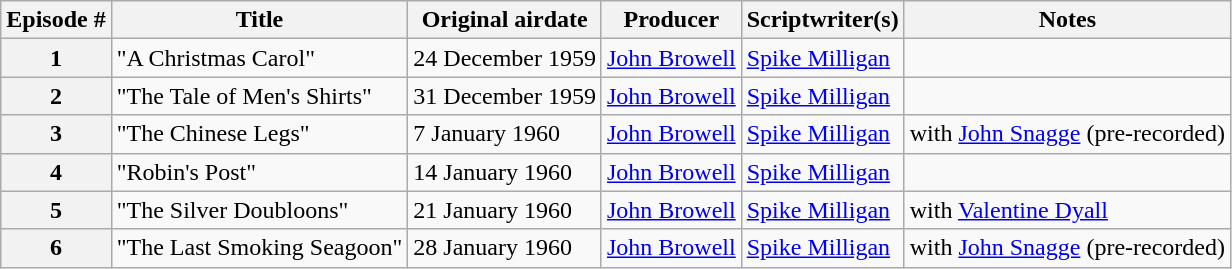<table class="wikitable plainrowheaders sortable" style="margin-right: 0;">
<tr>
<th scope="col" style="vertical-align: top;">Episode #</th>
<th scope="col" style="vertical-align: top;">Title</th>
<th scope="col" style="vertical-align: top;">Original airdate</th>
<th scope="col" style="vertical-align: top;">Producer</th>
<th scope="col" style="vertical-align: top;">Scriptwriter(s)</th>
<th scope="col" class="unsortable">Notes</th>
</tr>
<tr>
<th>1</th>
<td>"A Christmas Carol"</td>
<td>24 December 1959</td>
<td><a href='#'>John Browell</a></td>
<td><a href='#'>Spike Milligan</a></td>
<td></td>
</tr>
<tr>
<th>2</th>
<td>"The Tale of Men's Shirts"</td>
<td>31 December 1959</td>
<td><a href='#'>John Browell</a></td>
<td><a href='#'>Spike Milligan</a></td>
<td></td>
</tr>
<tr>
<th>3</th>
<td>"The Chinese Legs"</td>
<td>7 January 1960</td>
<td><a href='#'>John Browell</a></td>
<td><a href='#'>Spike Milligan</a></td>
<td>with <a href='#'>John Snagge</a> (pre-recorded)</td>
</tr>
<tr>
<th>4</th>
<td>"Robin's Post"</td>
<td>14 January 1960</td>
<td><a href='#'>John Browell</a></td>
<td><a href='#'>Spike Milligan</a></td>
<td></td>
</tr>
<tr>
<th>5</th>
<td>"The Silver Doubloons"</td>
<td>21 January 1960</td>
<td><a href='#'>John Browell</a></td>
<td><a href='#'>Spike Milligan</a></td>
<td>with <a href='#'>Valentine Dyall</a></td>
</tr>
<tr>
<th>6</th>
<td>"The Last Smoking Seagoon"</td>
<td>28 January 1960</td>
<td><a href='#'>John Browell</a></td>
<td><a href='#'>Spike Milligan</a></td>
<td>with <a href='#'>John Snagge</a> (pre-recorded)</td>
</tr>
</table>
